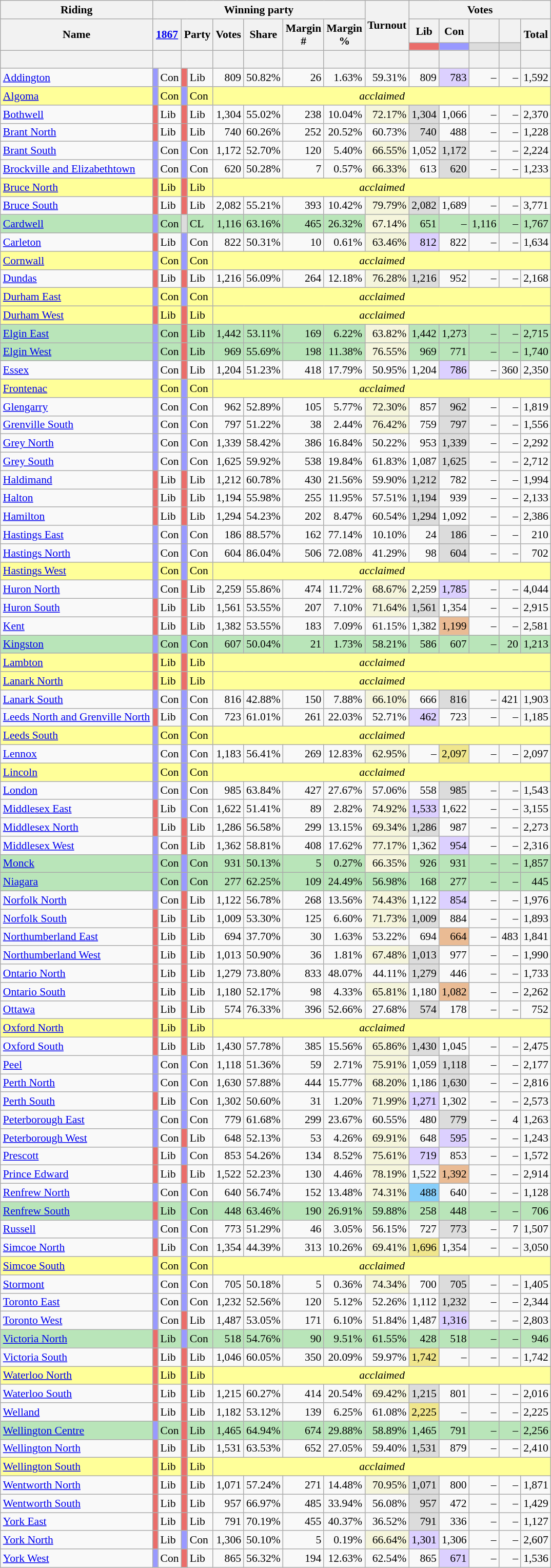<table class="wikitable sortable mw-collapsible" style="text-align:right; font-size:90%">
<tr>
<th scope="col">Riding</th>
<th scope="col" colspan="8">Winning party</th>
<th rowspan="3" scope="col">Turnout</th>
<th scope="col" colspan="5">Votes</th>
</tr>
<tr>
<th rowspan="2" scope="col">Name</th>
<th colspan="2" rowspan="2" scope="col"><strong><a href='#'>1867</a></strong></th>
<th colspan="2" rowspan="2" scope="col">Party</th>
<th rowspan="2" scope="col">Votes</th>
<th rowspan="2" scope="col">Share</th>
<th rowspan="2" scope="col">Margin<br>#</th>
<th rowspan="2" scope="col">Margin<br>%</th>
<th scope="col">Lib</th>
<th scope="col">Con</th>
<th scope="col"></th>
<th scope="col"></th>
<th rowspan="2" scope="col">Total</th>
</tr>
<tr>
<th scope="col" style="background-color:#EA6D6A;"></th>
<th scope="col" style="background-color:#9999FF;"></th>
<th scope="col" style="background-color:#DCDCDC;"></th>
<th scope="col" style="background-color:#DCDCDC;"></th>
</tr>
<tr>
<th> </th>
<th colspan="2"></th>
<th colspan="2"></th>
<th></th>
<th></th>
<th></th>
<th></th>
<th></th>
<th></th>
<th></th>
<th></th>
<th></th>
<th></th>
</tr>
<tr>
<td style="text-align:left;"><a href='#'>Addington</a></td>
<td style="background-color:#9999FF;"></td>
<td style="text-align:left;">Con</td>
<td style="background-color:#EA6D6A;"></td>
<td style="text-align:left;">Lib</td>
<td>809</td>
<td>50.82%</td>
<td>26</td>
<td>1.63%</td>
<td>59.31%</td>
<td>809</td>
<td style="background-color:#DCD0FF;">783</td>
<td>–</td>
<td>–</td>
<td>1,592</td>
</tr>
<tr style="background-color:#FFFF99;">
<td style="text-align:left;"><a href='#'>Algoma</a></td>
<td style="background-color:#9999FF;"></td>
<td style="text-align:left;">Con</td>
<td style="background-color:#9999FF;"></td>
<td style="text-align:left;">Con</td>
<td colspan="10" style="text-align:center;"><em>acclaimed</em></td>
</tr>
<tr>
<td style="text-align:left;"><a href='#'>Bothwell</a></td>
<td style="background-color:#EA6D6A;"></td>
<td style="text-align:left;">Lib</td>
<td style="background-color:#EA6D6A;"></td>
<td style="text-align:left;">Lib</td>
<td>1,304</td>
<td>55.02%</td>
<td>238</td>
<td>10.04%</td>
<td style="background-color:#F5F5DC;">72.17%</td>
<td style="background-color:#DCDCDC;">1,304</td>
<td>1,066</td>
<td>–</td>
<td>–</td>
<td>2,370</td>
</tr>
<tr>
<td style="text-align:left;"><a href='#'>Brant North</a></td>
<td style="background-color:#EA6D6A;"></td>
<td style="text-align:left;">Lib</td>
<td style="background-color:#EA6D6A;"></td>
<td style="text-align:left;">Lib</td>
<td>740</td>
<td>60.26%</td>
<td>252</td>
<td>20.52%</td>
<td>60.73%</td>
<td style="background-color:#DCDCDC;">740</td>
<td>488</td>
<td>–</td>
<td>–</td>
<td>1,228</td>
</tr>
<tr>
<td style="text-align:left;"><a href='#'>Brant South</a></td>
<td style="background-color:#9999FF;"></td>
<td style="text-align:left;">Con</td>
<td style="background-color:#9999FF;"></td>
<td style="text-align:left;">Con</td>
<td>1,172</td>
<td>52.70%</td>
<td>120</td>
<td>5.40%</td>
<td style="background-color:#F5F5DC;">66.55%</td>
<td>1,052</td>
<td style="background-color:#DCDCDC;">1,172</td>
<td>–</td>
<td>–</td>
<td>2,224</td>
</tr>
<tr>
<td style="text-align:left;"><a href='#'>Brockville and Elizabethtown</a></td>
<td style="background-color:#9999FF;"></td>
<td style="text-align:left;">Con</td>
<td style="background-color:#9999FF;"></td>
<td style="text-align:left;">Con</td>
<td>620</td>
<td>50.28%</td>
<td>7</td>
<td>0.57%</td>
<td style="background-color:#F5F5DC;">66.33%</td>
<td>613</td>
<td style="background-color:#DCDCDC;">620</td>
<td>–</td>
<td>–</td>
<td>1,233</td>
</tr>
<tr style="background-color:#FFFF99;">
<td style="text-align:left;"><a href='#'>Bruce North</a></td>
<td style="background-color:#EA6D6A;"></td>
<td style="text-align:left;">Lib</td>
<td style="background-color:#EA6D6A;"></td>
<td style="text-align:left;">Lib</td>
<td colspan="10" style="text-align:center;"><em>acclaimed</em></td>
</tr>
<tr>
<td style="text-align:left;"><a href='#'>Bruce South</a></td>
<td style="background-color:#EA6D6A;"></td>
<td style="text-align:left;">Lib</td>
<td style="background-color:#EA6D6A;"></td>
<td style="text-align:left;">Lib</td>
<td>2,082</td>
<td>55.21%</td>
<td>393</td>
<td>10.42%</td>
<td style="background-color:#F5F5DC;">79.79%</td>
<td style="background-color:#DCDCDC;">2,082</td>
<td>1,689</td>
<td>–</td>
<td>–</td>
<td>3,771</td>
</tr>
<tr style="background-color:#B9E5B9;">
<td style="text-align:left;"><a href='#'>Cardwell</a></td>
<td style="background-color:#9999FF;"></td>
<td style="text-align:left;">Con</td>
<td style="background-color:#DCDCDC;"></td>
<td style="text-align:left;">CL</td>
<td>1,116</td>
<td>63.16%</td>
<td>465</td>
<td>26.32%</td>
<td style="background-color:#F5F5DC;">67.14%</td>
<td>651</td>
<td>–</td>
<td>1,116</td>
<td>–</td>
<td>1,767</td>
</tr>
<tr>
<td style="text-align:left;"><a href='#'>Carleton</a></td>
<td style="background-color:#EA6D6A;"></td>
<td style="text-align:left;">Lib</td>
<td style="background-color:#9999FF;"></td>
<td style="text-align:left;">Con</td>
<td>822</td>
<td>50.31%</td>
<td>10</td>
<td>0.61%</td>
<td style="background-color:#F5F5DC;">63.46%</td>
<td style="background-color:#DCD0FF;">812</td>
<td>822</td>
<td>–</td>
<td>–</td>
<td>1,634</td>
</tr>
<tr style="background-color:#FFFF99;">
<td style="text-align:left;"><a href='#'>Cornwall</a></td>
<td style="background-color:#9999FF;"></td>
<td style="text-align:left;">Con</td>
<td style="background-color:#9999FF;"></td>
<td style="text-align:left;">Con</td>
<td colspan="10" style="text-align:center;"><em>acclaimed</em></td>
</tr>
<tr>
<td style="text-align:left;"><a href='#'>Dundas</a></td>
<td style="background-color:#EA6D6A;"></td>
<td style="text-align:left;">Lib</td>
<td style="background-color:#EA6D6A;"></td>
<td style="text-align:left;">Lib</td>
<td>1,216</td>
<td>56.09%</td>
<td>264</td>
<td>12.18%</td>
<td style="background-color:#F5F5DC;">76.28%</td>
<td style="background-color:#DCDCDC;">1,216</td>
<td>952</td>
<td>–</td>
<td>–</td>
<td>2,168</td>
</tr>
<tr style="background-color:#FFFF99;">
<td style="text-align:left;"><a href='#'>Durham East</a></td>
<td style="background-color:#9999FF;"></td>
<td style="text-align:left;">Con</td>
<td style="background-color:#9999FF;"></td>
<td style="text-align:left;">Con</td>
<td colspan="10" style="text-align:center;"><em>acclaimed</em></td>
</tr>
<tr style="background-color:#FFFF99;">
<td style="text-align:left;"><a href='#'>Durham West</a></td>
<td style="background-color:#EA6D6A;"></td>
<td style="text-align:left;">Lib</td>
<td style="background-color:#EA6D6A;"></td>
<td style="text-align:left;">Lib</td>
<td colspan="10" style="text-align:center;"><em>acclaimed</em></td>
</tr>
<tr style="background-color:#B9E5B9;">
<td style="text-align:left;"><a href='#'>Elgin East</a></td>
<td style="background-color:#9999FF;"></td>
<td style="text-align:left;">Con</td>
<td style="background-color:#EA6D6A;"></td>
<td style="text-align:left;">Lib</td>
<td>1,442</td>
<td>53.11%</td>
<td>169</td>
<td>6.22%</td>
<td style="background-color:#F5F5DC;">63.82%</td>
<td>1,442</td>
<td>1,273</td>
<td>–</td>
<td>–</td>
<td>2,715</td>
</tr>
<tr style="background-color:#B9E5B9;">
<td style="text-align:left;"><a href='#'>Elgin West</a></td>
<td style="background-color:#9999FF;"></td>
<td style="text-align:left;">Con</td>
<td style="background-color:#EA6D6A;"></td>
<td style="text-align:left;">Lib</td>
<td>969</td>
<td>55.69%</td>
<td>198</td>
<td>11.38%</td>
<td style="background-color:#F5F5DC;">76.55%</td>
<td>969</td>
<td>771</td>
<td>–</td>
<td>–</td>
<td>1,740</td>
</tr>
<tr>
<td style="text-align:left;"><a href='#'>Essex</a></td>
<td style="background-color:#9999FF;"></td>
<td style="text-align:left;">Con</td>
<td style="background-color:#EA6D6A;"></td>
<td style="text-align:left;">Lib</td>
<td>1,204</td>
<td>51.23%</td>
<td>418</td>
<td>17.79%</td>
<td>50.95%</td>
<td>1,204</td>
<td style="background-color:#DCD0FF;">786</td>
<td>–</td>
<td>360</td>
<td>2,350</td>
</tr>
<tr style="background-color:#FFFF99;">
<td style="text-align:left;"><a href='#'>Frontenac</a></td>
<td style="background-color:#9999FF;"></td>
<td style="text-align:left;">Con</td>
<td style="background-color:#9999FF;"></td>
<td style="text-align:left;">Con</td>
<td colspan="10" style="text-align:center;"><em>acclaimed</em></td>
</tr>
<tr>
<td style="text-align:left;"><a href='#'>Glengarry</a></td>
<td style="background-color:#9999FF;"></td>
<td style="text-align:left;">Con</td>
<td style="background-color:#9999FF;"></td>
<td style="text-align:left;">Con</td>
<td>962</td>
<td>52.89%</td>
<td>105</td>
<td>5.77%</td>
<td style="background-color:#F5F5DC;">72.30%</td>
<td>857</td>
<td style="background-color:#DCDCDC;">962</td>
<td>–</td>
<td>–</td>
<td>1,819</td>
</tr>
<tr>
<td style="text-align:left;"><a href='#'>Grenville South</a></td>
<td style="background-color:#9999FF;"></td>
<td style="text-align:left;">Con</td>
<td style="background-color:#9999FF;"></td>
<td style="text-align:left;">Con</td>
<td>797</td>
<td>51.22%</td>
<td>38</td>
<td>2.44%</td>
<td style="background-color:#F5F5DC;">76.42%</td>
<td>759</td>
<td style="background-color:#DCDCDC;">797</td>
<td>–</td>
<td>–</td>
<td>1,556</td>
</tr>
<tr>
<td style="text-align:left;"><a href='#'>Grey North</a></td>
<td style="background-color:#9999FF;"></td>
<td style="text-align:left;">Con</td>
<td style="background-color:#9999FF;"></td>
<td style="text-align:left;">Con</td>
<td>1,339</td>
<td>58.42%</td>
<td>386</td>
<td>16.84%</td>
<td>50.22%</td>
<td>953</td>
<td style="background-color:#DCDCDC;">1,339</td>
<td>–</td>
<td>–</td>
<td>2,292</td>
</tr>
<tr>
<td style="text-align:left;"><a href='#'>Grey South</a></td>
<td style="background-color:#9999FF;"></td>
<td style="text-align:left;">Con</td>
<td style="background-color:#9999FF;"></td>
<td style="text-align:left;">Con</td>
<td>1,625</td>
<td>59.92%</td>
<td>538</td>
<td>19.84%</td>
<td>61.83%</td>
<td>1,087</td>
<td style="background-color:#DCDCDC;">1,625</td>
<td>–</td>
<td>–</td>
<td>2,712</td>
</tr>
<tr>
<td style="text-align:left;"><a href='#'>Haldimand</a></td>
<td style="background-color:#EA6D6A;"></td>
<td style="text-align:left;">Lib</td>
<td style="background-color:#EA6D6A;"></td>
<td style="text-align:left;">Lib</td>
<td>1,212</td>
<td>60.78%</td>
<td>430</td>
<td>21.56%</td>
<td>59.90%</td>
<td style="background-color:#DCDCDC;">1,212</td>
<td>782</td>
<td>–</td>
<td>–</td>
<td>1,994</td>
</tr>
<tr>
<td style="text-align:left;"><a href='#'>Halton</a></td>
<td style="background-color:#EA6D6A;"></td>
<td style="text-align:left;">Lib</td>
<td style="background-color:#EA6D6A;"></td>
<td style="text-align:left;">Lib</td>
<td>1,194</td>
<td>55.98%</td>
<td>255</td>
<td>11.95%</td>
<td>57.51%</td>
<td style="background-color:#DCDCDC;">1,194</td>
<td>939</td>
<td>–</td>
<td>–</td>
<td>2,133</td>
</tr>
<tr>
<td style="text-align:left;"><a href='#'>Hamilton</a></td>
<td style="background-color:#EA6D6A;"></td>
<td style="text-align:left;">Lib</td>
<td style="background-color:#EA6D6A;"></td>
<td style="text-align:left;">Lib</td>
<td>1,294</td>
<td>54.23%</td>
<td>202</td>
<td>8.47%</td>
<td>60.54%</td>
<td style="background-color:#DCDCDC;">1,294</td>
<td>1,092</td>
<td>–</td>
<td>–</td>
<td>2,386</td>
</tr>
<tr>
<td style="text-align:left;"><a href='#'>Hastings East</a></td>
<td style="background-color:#9999FF;"></td>
<td style="text-align:left;">Con</td>
<td style="background-color:#9999FF;"></td>
<td style="text-align:left;">Con</td>
<td>186</td>
<td>88.57%</td>
<td>162</td>
<td>77.14%</td>
<td>10.10%</td>
<td>24</td>
<td style="background-color:#DCDCDC;">186</td>
<td>–</td>
<td>–</td>
<td>210</td>
</tr>
<tr>
<td style="text-align:left;"><a href='#'>Hastings North</a></td>
<td style="background-color:#9999FF;"></td>
<td style="text-align:left;">Con</td>
<td style="background-color:#9999FF;"></td>
<td style="text-align:left;">Con</td>
<td>604</td>
<td>86.04%</td>
<td>506</td>
<td>72.08%</td>
<td>41.29%</td>
<td>98</td>
<td style="background-color:#DCDCDC;">604</td>
<td>–</td>
<td>–</td>
<td>702</td>
</tr>
<tr style="background-color:#FFFF99;">
<td style="text-align:left;"><a href='#'>Hastings West</a></td>
<td style="background-color:#9999FF;"></td>
<td style="text-align:left;">Con</td>
<td style="background-color:#9999FF;"></td>
<td style="text-align:left;">Con</td>
<td colspan="10" style="text-align:center;"><em>acclaimed</em></td>
</tr>
<tr>
<td style="text-align:left;"><a href='#'>Huron North</a></td>
<td style="background-color:#9999FF;"></td>
<td style="text-align:left;">Con</td>
<td style="background-color:#EA6D6A;"></td>
<td style="text-align:left;">Lib</td>
<td>2,259</td>
<td>55.86%</td>
<td>474</td>
<td>11.72%</td>
<td style="background-color:#F5F5DC;">68.67%</td>
<td>2,259</td>
<td style="background-color:#DCD0FF;">1,785</td>
<td>–</td>
<td>–</td>
<td>4,044</td>
</tr>
<tr>
<td style="text-align:left;"><a href='#'>Huron South</a></td>
<td style="background-color:#EA6D6A;"></td>
<td style="text-align:left;">Lib</td>
<td style="background-color:#EA6D6A;"></td>
<td style="text-align:left;">Lib</td>
<td>1,561</td>
<td>53.55%</td>
<td>207</td>
<td>7.10%</td>
<td style="background-color:#F5F5DC;">71.64%</td>
<td style="background-color:#DCDCDC;">1,561</td>
<td>1,354</td>
<td>–</td>
<td>–</td>
<td>2,915</td>
</tr>
<tr>
<td style="text-align:left;"><a href='#'>Kent</a></td>
<td style="background-color:#EA6D6A;"></td>
<td style="text-align:left;">Lib</td>
<td style="background-color:#EA6D6A;"></td>
<td style="text-align:left;">Lib</td>
<td>1,382</td>
<td>53.55%</td>
<td>183</td>
<td>7.09%</td>
<td>61.15%</td>
<td>1,382</td>
<td style="background-color:#EABB94;">1,199</td>
<td>–</td>
<td>–</td>
<td>2,581</td>
</tr>
<tr style="background-color:#B9E5B9;">
<td style="text-align:left;"><a href='#'>Kingston</a></td>
<td style="background-color:#9999FF;"></td>
<td style="text-align:left;">Con</td>
<td style="background-color:#9999FF;"></td>
<td style="text-align:left;">Con</td>
<td>607</td>
<td>50.04%</td>
<td>21</td>
<td>1.73%</td>
<td>58.21%</td>
<td>586</td>
<td>607</td>
<td>–</td>
<td>20</td>
<td>1,213</td>
</tr>
<tr style="background-color:#FFFF99;">
<td style="text-align:left;"><a href='#'>Lambton</a></td>
<td style="background-color:#EA6D6A;"></td>
<td style="text-align:left;">Lib</td>
<td style="background-color:#EA6D6A;"></td>
<td style="text-align:left;">Lib</td>
<td colspan="10" style="text-align:center;"><em>acclaimed</em></td>
</tr>
<tr style="background-color:#FFFF99;">
<td style="text-align:left;"><a href='#'>Lanark North</a></td>
<td style="background-color:#EA6D6A;"></td>
<td style="text-align:left;">Lib</td>
<td style="background-color:#EA6D6A;"></td>
<td style="text-align:left;">Lib</td>
<td colspan="10" style="text-align:center;"><em>acclaimed</em></td>
</tr>
<tr>
<td style="text-align:left;"><a href='#'>Lanark South</a></td>
<td style="background-color:#9999FF;"></td>
<td style="text-align:left;">Con</td>
<td style="background-color:#9999FF;"></td>
<td style="text-align:left;">Con</td>
<td>816</td>
<td>42.88%</td>
<td>150</td>
<td>7.88%</td>
<td style="background-color:#F5F5DC;">66.10%</td>
<td>666</td>
<td style="background-color:#DCDCDC;">816</td>
<td>–</td>
<td>421</td>
<td>1,903</td>
</tr>
<tr>
<td style="text-align:left;"><a href='#'>Leeds North and Grenville North</a></td>
<td style="background-color:#EA6D6A;"></td>
<td style="text-align:left;">Lib</td>
<td style="background-color:#9999FF;"></td>
<td style="text-align:left;">Con</td>
<td>723</td>
<td>61.01%</td>
<td>261</td>
<td>22.03%</td>
<td>52.71%</td>
<td style="background-color:#DCD0FF;">462</td>
<td>723</td>
<td>–</td>
<td>–</td>
<td>1,185</td>
</tr>
<tr style="background-color:#FFFF99;">
<td style="text-align:left;"><a href='#'>Leeds South</a></td>
<td style="background-color:#9999FF;"></td>
<td style="text-align:left;">Con</td>
<td style="background-color:#9999FF;"></td>
<td style="text-align:left;">Con</td>
<td colspan="10" style="text-align:center;"><em>acclaimed</em></td>
</tr>
<tr>
<td style="text-align:left;"><a href='#'>Lennox</a></td>
<td style="background-color:#9999FF;"></td>
<td style="text-align:left;">Con</td>
<td style="background-color:#9999FF;"></td>
<td style="text-align:left;">Con</td>
<td>1,183</td>
<td>56.41%</td>
<td>269</td>
<td>12.83%</td>
<td style="background-color:#F5F5DC;">62.95%</td>
<td>–</td>
<td style="background-color:#F0E68C;">2,097</td>
<td>–</td>
<td>–</td>
<td>2,097</td>
</tr>
<tr style="background-color:#FFFF99;">
<td style="text-align:left;"><a href='#'>Lincoln</a></td>
<td style="background-color:#9999FF;"></td>
<td style="text-align:left;">Con</td>
<td style="background-color:#9999FF;"></td>
<td style="text-align:left;">Con</td>
<td colspan="10" style="text-align:center;"><em>acclaimed</em></td>
</tr>
<tr>
<td style="text-align:left;"><a href='#'>London</a></td>
<td style="background-color:#9999FF;"></td>
<td style="text-align:left;">Con</td>
<td style="background-color:#9999FF;"></td>
<td style="text-align:left;">Con</td>
<td>985</td>
<td>63.84%</td>
<td>427</td>
<td>27.67%</td>
<td>57.06%</td>
<td>558</td>
<td style="background-color:#DCDCDC;">985</td>
<td>–</td>
<td>–</td>
<td>1,543</td>
</tr>
<tr>
<td style="text-align:left;"><a href='#'>Middlesex East</a></td>
<td style="background-color:#EA6D6A;"></td>
<td style="text-align:left;">Lib</td>
<td style="background-color:#9999FF;"></td>
<td style="text-align:left;">Con</td>
<td>1,622</td>
<td>51.41%</td>
<td>89</td>
<td>2.82%</td>
<td style="background-color:#F5F5DC;">74.92%</td>
<td style="background-color:#DCD0FF;">1,533</td>
<td>1,622</td>
<td>–</td>
<td>–</td>
<td>3,155</td>
</tr>
<tr>
<td style="text-align:left;"><a href='#'>Middlesex North</a></td>
<td style="background-color:#EA6D6A;"></td>
<td style="text-align:left;">Lib</td>
<td style="background-color:#EA6D6A;"></td>
<td style="text-align:left;">Lib</td>
<td>1,286</td>
<td>56.58%</td>
<td>299</td>
<td>13.15%</td>
<td style="background-color:#F5F5DC;">69.34%</td>
<td style="background-color:#DCDCDC;">1,286</td>
<td>987</td>
<td>–</td>
<td>–</td>
<td>2,273</td>
</tr>
<tr>
<td style="text-align:left;"><a href='#'>Middlesex West</a></td>
<td style="background-color:#9999FF;"></td>
<td style="text-align:left;">Con</td>
<td style="background-color:#EA6D6A;"></td>
<td style="text-align:left;">Lib</td>
<td>1,362</td>
<td>58.81%</td>
<td>408</td>
<td>17.62%</td>
<td style="background-color:#F5F5DC;">77.17%</td>
<td>1,362</td>
<td style="background-color:#DCD0FF;">954</td>
<td>–</td>
<td>–</td>
<td>2,316</td>
</tr>
<tr style="background-color:#B9E5B9;">
<td style="text-align:left;"><a href='#'>Monck</a></td>
<td style="background-color:#9999FF;"></td>
<td style="text-align:left;">Con</td>
<td style="background-color:#9999FF;"></td>
<td style="text-align:left;">Con</td>
<td>931</td>
<td>50.13%</td>
<td>5</td>
<td>0.27%</td>
<td style="background-color:#F5F5DC;">66.35%</td>
<td>926</td>
<td>931</td>
<td>–</td>
<td>–</td>
<td>1,857</td>
</tr>
<tr style="background-color:#B9E5B9;">
<td style="text-align:left;"><a href='#'>Niagara</a></td>
<td style="background-color:#9999FF;"></td>
<td style="text-align:left;">Con</td>
<td style="background-color:#9999FF;"></td>
<td style="text-align:left;">Con</td>
<td>277</td>
<td>62.25%</td>
<td>109</td>
<td>24.49%</td>
<td>56.98%</td>
<td>168</td>
<td>277</td>
<td>–</td>
<td>–</td>
<td>445</td>
</tr>
<tr>
<td style="text-align:left;"><a href='#'>Norfolk North</a></td>
<td style="background-color:#9999FF;"></td>
<td style="text-align:left;">Con</td>
<td style="background-color:#EA6D6A;"></td>
<td style="text-align:left;">Lib</td>
<td>1,122</td>
<td>56.78%</td>
<td>268</td>
<td>13.56%</td>
<td style="background-color:#F5F5DC;">74.43%</td>
<td>1,122</td>
<td style="background-color:#DCD0FF;">854</td>
<td>–</td>
<td>–</td>
<td>1,976</td>
</tr>
<tr>
<td style="text-align:left;"><a href='#'>Norfolk South</a></td>
<td style="background-color:#EA6D6A;"></td>
<td style="text-align:left;">Lib</td>
<td style="background-color:#EA6D6A;"></td>
<td style="text-align:left;">Lib</td>
<td>1,009</td>
<td>53.30%</td>
<td>125</td>
<td>6.60%</td>
<td style="background-color:#F5F5DC;">71.73%</td>
<td style="background-color:#DCDCDC;">1,009</td>
<td>884</td>
<td>–</td>
<td>–</td>
<td>1,893</td>
</tr>
<tr>
<td style="text-align:left;"><a href='#'>Northumberland East</a></td>
<td style="background-color:#EA6D6A;"></td>
<td style="text-align:left;">Lib</td>
<td style="background-color:#EA6D6A;"></td>
<td style="text-align:left;">Lib</td>
<td>694</td>
<td>37.70%</td>
<td>30</td>
<td>1.63%</td>
<td>53.22%</td>
<td>694</td>
<td style="background-color:#EABB94;">664</td>
<td>–</td>
<td>483</td>
<td>1,841</td>
</tr>
<tr>
<td style="text-align:left;"><a href='#'>Northumberland West</a></td>
<td style="background-color:#EA6D6A;"></td>
<td style="text-align:left;">Lib</td>
<td style="background-color:#EA6D6A;"></td>
<td style="text-align:left;">Lib</td>
<td>1,013</td>
<td>50.90%</td>
<td>36</td>
<td>1.81%</td>
<td style="background-color:#F5F5DC;">67.48%</td>
<td style="background-color:#DCDCDC;">1,013</td>
<td>977</td>
<td>–</td>
<td>–</td>
<td>1,990</td>
</tr>
<tr>
<td style="text-align:left;"><a href='#'>Ontario North</a></td>
<td style="background-color:#EA6D6A;"></td>
<td style="text-align:left;">Lib</td>
<td style="background-color:#EA6D6A;"></td>
<td style="text-align:left;">Lib</td>
<td>1,279</td>
<td>73.80%</td>
<td>833</td>
<td>48.07%</td>
<td>44.11%</td>
<td style="background-color:#DCDCDC;">1,279</td>
<td>446</td>
<td>–</td>
<td>–</td>
<td>1,733</td>
</tr>
<tr>
<td style="text-align:left;"><a href='#'>Ontario South</a></td>
<td style="background-color:#EA6D6A;"></td>
<td style="text-align:left;">Lib</td>
<td style="background-color:#EA6D6A;"></td>
<td style="text-align:left;">Lib</td>
<td>1,180</td>
<td>52.17%</td>
<td>98</td>
<td>4.33%</td>
<td style="background-color:#F5F5DC;">65.81%</td>
<td>1,180</td>
<td style="background-color:#EABB94;">1,082</td>
<td>–</td>
<td>–</td>
<td>2,262</td>
</tr>
<tr>
<td style="text-align:left;"><a href='#'>Ottawa</a></td>
<td style="background-color:#EA6D6A;"></td>
<td style="text-align:left;">Lib</td>
<td style="background-color:#EA6D6A;"></td>
<td style="text-align:left;">Lib</td>
<td>574</td>
<td>76.33%</td>
<td>396</td>
<td>52.66%</td>
<td>27.68%</td>
<td style="background-color:#DCDCDC;">574</td>
<td>178</td>
<td>–</td>
<td>–</td>
<td>752</td>
</tr>
<tr style="background-color:#FFFF99;">
<td style="text-align:left;"><a href='#'>Oxford North</a></td>
<td style="background-color:#EA6D6A;"></td>
<td style="text-align:left;">Lib</td>
<td style="background-color:#EA6D6A;"></td>
<td style="text-align:left;">Lib</td>
<td colspan="10" style="text-align:center;"><em>acclaimed</em></td>
</tr>
<tr>
<td style="text-align:left;"><a href='#'>Oxford South</a></td>
<td style="background-color:#EA6D6A;"></td>
<td style="text-align:left;">Lib</td>
<td style="background-color:#EA6D6A;"></td>
<td style="text-align:left;">Lib</td>
<td>1,430</td>
<td>57.78%</td>
<td>385</td>
<td>15.56%</td>
<td style="background-color:#F5F5DC;">65.86%</td>
<td style="background-color:#DCDCDC;">1,430</td>
<td>1,045</td>
<td>–</td>
<td>–</td>
<td>2,475</td>
</tr>
<tr>
<td style="text-align:left;"><a href='#'>Peel</a></td>
<td style="background-color:#9999FF;"></td>
<td style="text-align:left;">Con</td>
<td style="background-color:#9999FF;"></td>
<td style="text-align:left;">Con</td>
<td>1,118</td>
<td>51.36%</td>
<td>59</td>
<td>2.71%</td>
<td style="background-color:#F5F5DC;">75.91%</td>
<td>1,059</td>
<td style="background-color:#DCDCDC;">1,118</td>
<td>–</td>
<td>–</td>
<td>2,177</td>
</tr>
<tr>
<td style="text-align:left;"><a href='#'>Perth North</a></td>
<td style="background-color:#9999FF;"></td>
<td style="text-align:left;">Con</td>
<td style="background-color:#9999FF;"></td>
<td style="text-align:left;">Con</td>
<td>1,630</td>
<td>57.88%</td>
<td>444</td>
<td>15.77%</td>
<td style="background-color:#F5F5DC;">68.20%</td>
<td>1,186</td>
<td style="background-color:#DCDCDC;">1,630</td>
<td>–</td>
<td>–</td>
<td>2,816</td>
</tr>
<tr>
<td style="text-align:left;"><a href='#'>Perth South</a></td>
<td style="background-color:#EA6D6A;"></td>
<td style="text-align:left;">Lib</td>
<td style="background-color:#9999FF;"></td>
<td style="text-align:left;">Con</td>
<td>1,302</td>
<td>50.60%</td>
<td>31</td>
<td>1.20%</td>
<td style="background-color:#F5F5DC;">71.99%</td>
<td style="background-color:#DCD0FF;">1,271</td>
<td>1,302</td>
<td>–</td>
<td>–</td>
<td>2,573</td>
</tr>
<tr>
<td style="text-align:left;"><a href='#'>Peterborough East</a></td>
<td style="background-color:#9999FF;"></td>
<td style="text-align:left;">Con</td>
<td style="background-color:#9999FF;"></td>
<td style="text-align:left;">Con</td>
<td>779</td>
<td>61.68%</td>
<td>299</td>
<td>23.67%</td>
<td>60.55%</td>
<td>480</td>
<td style="background-color:#DCDCDC;">779</td>
<td>–</td>
<td>4</td>
<td>1,263</td>
</tr>
<tr>
<td style="text-align:left;"><a href='#'>Peterborough West</a></td>
<td style="background-color:#9999FF;"></td>
<td style="text-align:left;">Con</td>
<td style="background-color:#EA6D6A;"></td>
<td style="text-align:left;">Lib</td>
<td>648</td>
<td>52.13%</td>
<td>53</td>
<td>4.26%</td>
<td style="background-color:#F5F5DC;">69.91%</td>
<td>648</td>
<td style="background-color:#DCD0FF;">595</td>
<td>–</td>
<td>–</td>
<td>1,243</td>
</tr>
<tr>
<td style="text-align:left;"><a href='#'>Prescott</a></td>
<td style="background-color:#EA6D6A;"></td>
<td style="text-align:left;">Lib</td>
<td style="background-color:#9999FF;"></td>
<td style="text-align:left;">Con</td>
<td>853</td>
<td>54.26%</td>
<td>134</td>
<td>8.52%</td>
<td style="background-color:#F5F5DC;">75.61%</td>
<td style="background-color:#DCD0FF;">719</td>
<td>853</td>
<td>–</td>
<td>–</td>
<td>1,572</td>
</tr>
<tr>
<td style="text-align:left;"><a href='#'>Prince Edward</a></td>
<td style="background-color:#EA6D6A;"></td>
<td style="text-align:left;">Lib</td>
<td style="background-color:#EA6D6A;"></td>
<td style="text-align:left;">Lib</td>
<td>1,522</td>
<td>52.23%</td>
<td>130</td>
<td>4.46%</td>
<td style="background-color:#F5F5DC;">78.19%</td>
<td>1,522</td>
<td style="background-color:#EABB94;">1,392</td>
<td>–</td>
<td>–</td>
<td>2,914</td>
</tr>
<tr>
<td style="text-align:left;"><a href='#'>Renfrew North</a></td>
<td style="background-color:#9999FF;"></td>
<td style="text-align:left;">Con</td>
<td style="background-color:#9999FF;"></td>
<td style="text-align:left;">Con</td>
<td>640</td>
<td>56.74%</td>
<td>152</td>
<td>13.48%</td>
<td style="background-color:#F5F5DC;">74.31%</td>
<td style="background-color:#87CEFA;">488</td>
<td>640</td>
<td>–</td>
<td>–</td>
<td>1,128</td>
</tr>
<tr style="background-color:#B9E5B9;">
<td style="text-align:left;"><a href='#'>Renfrew South</a></td>
<td style="background-color:#EA6D6A;"></td>
<td style="text-align:left;">Lib</td>
<td style="background-color:#9999FF;"></td>
<td style="text-align:left;">Con</td>
<td>448</td>
<td>63.46%</td>
<td>190</td>
<td>26.91%</td>
<td>59.88%</td>
<td>258</td>
<td>448</td>
<td>–</td>
<td>–</td>
<td>706</td>
</tr>
<tr>
<td style="text-align:left;"><a href='#'>Russell</a></td>
<td style="background-color:#9999FF;"></td>
<td style="text-align:left;">Con</td>
<td style="background-color:#9999FF;"></td>
<td style="text-align:left;">Con</td>
<td>773</td>
<td>51.29%</td>
<td>46</td>
<td>3.05%</td>
<td>56.15%</td>
<td>727</td>
<td style="background-color:#DCDCDC;">773</td>
<td>–</td>
<td>7</td>
<td>1,507</td>
</tr>
<tr>
<td style="text-align:left;"><a href='#'>Simcoe North</a></td>
<td style="background-color:#EA6D6A;"></td>
<td style="text-align:left;">Lib</td>
<td style="background-color:#9999FF;"></td>
<td style="text-align:left;">Con</td>
<td>1,354</td>
<td>44.39%</td>
<td>313</td>
<td>10.26%</td>
<td style="background-color:#F5F5DC;">69.41%</td>
<td style="background-color:#F0E68C;">1,696</td>
<td>1,354</td>
<td>–</td>
<td>–</td>
<td>3,050</td>
</tr>
<tr style="background-color:#FFFF99;">
<td style="text-align:left;"><a href='#'>Simcoe South</a></td>
<td style="background-color:#9999FF;"></td>
<td style="text-align:left;">Con</td>
<td style="background-color:#9999FF;"></td>
<td style="text-align:left;">Con</td>
<td colspan="10" style="text-align:center;"><em>acclaimed</em></td>
</tr>
<tr>
<td style="text-align:left;"><a href='#'>Stormont</a></td>
<td style="background-color:#9999FF;"></td>
<td style="text-align:left;">Con</td>
<td style="background-color:#9999FF;"></td>
<td style="text-align:left;">Con</td>
<td>705</td>
<td>50.18%</td>
<td>5</td>
<td>0.36%</td>
<td style="background-color:#F5F5DC;">74.34%</td>
<td>700</td>
<td style="background-color:#DCDCDC;">705</td>
<td>–</td>
<td>–</td>
<td>1,405</td>
</tr>
<tr>
<td style="text-align:left;"><a href='#'>Toronto East</a></td>
<td style="background-color:#9999FF;"></td>
<td style="text-align:left;">Con</td>
<td style="background-color:#9999FF;"></td>
<td style="text-align:left;">Con</td>
<td>1,232</td>
<td>52.56%</td>
<td>120</td>
<td>5.12%</td>
<td>52.26%</td>
<td>1,112</td>
<td style="background-color:#DCDCDC;">1,232</td>
<td>–</td>
<td>–</td>
<td>2,344</td>
</tr>
<tr>
<td style="text-align:left;"><a href='#'>Toronto West</a></td>
<td style="background-color:#9999FF;"></td>
<td style="text-align:left;">Con</td>
<td style="background-color:#EA6D6A;"></td>
<td style="text-align:left;">Lib</td>
<td>1,487</td>
<td>53.05%</td>
<td>171</td>
<td>6.10%</td>
<td>51.84%</td>
<td>1,487</td>
<td style="background-color:#DCD0FF;">1,316</td>
<td>–</td>
<td>–</td>
<td>2,803</td>
</tr>
<tr style="background-color:#B9E5B9;">
<td style="text-align:left;"><a href='#'>Victoria North</a></td>
<td style="background-color:#EA6D6A;"></td>
<td style="text-align:left;">Lib</td>
<td style="background-color:#9999FF;"></td>
<td style="text-align:left;">Con</td>
<td>518</td>
<td>54.76%</td>
<td>90</td>
<td>9.51%</td>
<td>61.55%</td>
<td>428</td>
<td>518</td>
<td>–</td>
<td>–</td>
<td>946</td>
</tr>
<tr>
<td style="text-align:left;"><a href='#'>Victoria South</a></td>
<td style="background-color:#EA6D6A;"></td>
<td style="text-align:left;">Lib</td>
<td style="background-color:#EA6D6A;"></td>
<td style="text-align:left;">Lib</td>
<td>1,046</td>
<td>60.05%</td>
<td>350</td>
<td>20.09%</td>
<td>59.97%</td>
<td style="background-color:#F0E68C;">1,742</td>
<td>–</td>
<td>–</td>
<td>–</td>
<td>1,742</td>
</tr>
<tr style="background-color:#FFFF99;">
<td style="text-align:left;"><a href='#'>Waterloo North</a></td>
<td style="background-color:#EA6D6A;"></td>
<td style="text-align:left;">Lib</td>
<td style="background-color:#EA6D6A;"></td>
<td style="text-align:left;">Lib</td>
<td colspan="10" style="text-align:center;"><em>acclaimed</em></td>
</tr>
<tr>
<td style="text-align:left;"><a href='#'>Waterloo South</a></td>
<td style="background-color:#EA6D6A;"></td>
<td style="text-align:left;">Lib</td>
<td style="background-color:#EA6D6A;"></td>
<td style="text-align:left;">Lib</td>
<td>1,215</td>
<td>60.27%</td>
<td>414</td>
<td>20.54%</td>
<td style="background-color:#F5F5DC;">69.42%</td>
<td style="background-color:#DCDCDC;">1,215</td>
<td>801</td>
<td>–</td>
<td>–</td>
<td>2,016</td>
</tr>
<tr>
<td style="text-align:left;"><a href='#'>Welland</a></td>
<td style="background-color:#EA6D6A;"></td>
<td style="text-align:left;">Lib</td>
<td style="background-color:#EA6D6A;"></td>
<td style="text-align:left;">Lib</td>
<td>1,182</td>
<td>53.12%</td>
<td>139</td>
<td>6.25%</td>
<td>61.08%</td>
<td style="background-color:#F0E68C;">2,225</td>
<td>–</td>
<td>–</td>
<td>–</td>
<td>2,225</td>
</tr>
<tr style="background-color:#B9E5B9;">
<td style="text-align:left;"><a href='#'>Wellington Centre</a></td>
<td style="background-color:#9999FF;"></td>
<td style="text-align:left;">Con</td>
<td style="background-color:#EA6D6A;"></td>
<td style="text-align:left;">Lib</td>
<td>1,465</td>
<td>64.94%</td>
<td>674</td>
<td>29.88%</td>
<td>58.89%</td>
<td>1,465</td>
<td>791</td>
<td>–</td>
<td>–</td>
<td>2,256</td>
</tr>
<tr>
<td style="text-align:left;"><a href='#'>Wellington North</a></td>
<td style="background-color:#EA6D6A;"></td>
<td style="text-align:left;">Lib</td>
<td style="background-color:#EA6D6A;"></td>
<td style="text-align:left;">Lib</td>
<td>1,531</td>
<td>63.53%</td>
<td>652</td>
<td>27.05%</td>
<td>59.40%</td>
<td style="background-color:#DCDCDC;">1,531</td>
<td>879</td>
<td>–</td>
<td>–</td>
<td>2,410</td>
</tr>
<tr style="background-color:#FFFF99;">
<td style="text-align:left;"><a href='#'>Wellington South</a></td>
<td style="background-color:#EA6D6A;"></td>
<td style="text-align:left;">Lib</td>
<td style="background-color:#EA6D6A;"></td>
<td style="text-align:left;">Lib</td>
<td colspan="10" style="text-align:center;"><em>acclaimed</em></td>
</tr>
<tr>
<td style="text-align:left;"><a href='#'>Wentworth North</a></td>
<td style="background-color:#EA6D6A;"></td>
<td style="text-align:left;">Lib</td>
<td style="background-color:#EA6D6A;"></td>
<td style="text-align:left;">Lib</td>
<td>1,071</td>
<td>57.24%</td>
<td>271</td>
<td>14.48%</td>
<td style="background-color:#F5F5DC;">70.95%</td>
<td style="background-color:#DCDCDC;">1,071</td>
<td>800</td>
<td>–</td>
<td>–</td>
<td>1,871</td>
</tr>
<tr>
<td style="text-align:left;"><a href='#'>Wentworth South</a></td>
<td style="background-color:#EA6D6A;"></td>
<td style="text-align:left;">Lib</td>
<td style="background-color:#EA6D6A;"></td>
<td style="text-align:left;">Lib</td>
<td>957</td>
<td>66.97%</td>
<td>485</td>
<td>33.94%</td>
<td>56.08%</td>
<td style="background-color:#DCDCDC;">957</td>
<td>472</td>
<td>–</td>
<td>–</td>
<td>1,429</td>
</tr>
<tr>
<td style="text-align:left;"><a href='#'>York East</a></td>
<td style="background-color:#EA6D6A;"></td>
<td style="text-align:left;">Lib</td>
<td style="background-color:#EA6D6A;"></td>
<td style="text-align:left;">Lib</td>
<td>791</td>
<td>70.19%</td>
<td>455</td>
<td>40.37%</td>
<td>36.52%</td>
<td style="background-color:#DCDCDC;">791</td>
<td>336</td>
<td>–</td>
<td>–</td>
<td>1,127</td>
</tr>
<tr>
<td style="text-align:left;"><a href='#'>York North</a></td>
<td style="background-color:#EA6D6A;"></td>
<td style="text-align:left;">Lib</td>
<td style="background-color:#9999FF;"></td>
<td style="text-align:left;">Con</td>
<td>1,306</td>
<td>50.10%</td>
<td>5</td>
<td>0.19%</td>
<td style="background-color:#F5F5DC;">66.64%</td>
<td style="background-color:#DCD0FF;">1,301</td>
<td>1,306</td>
<td>–</td>
<td>–</td>
<td>2,607</td>
</tr>
<tr>
<td style="text-align:left;"><a href='#'>York West</a></td>
<td style="background-color:#9999FF;"></td>
<td style="text-align:left;">Con</td>
<td style="background-color:#EA6D6A;"></td>
<td style="text-align:left;">Lib</td>
<td>865</td>
<td>56.32%</td>
<td>194</td>
<td>12.63%</td>
<td>62.54%</td>
<td>865</td>
<td style="background-color:#DCD0FF;">671</td>
<td>–</td>
<td>–</td>
<td>1,536</td>
</tr>
</table>
